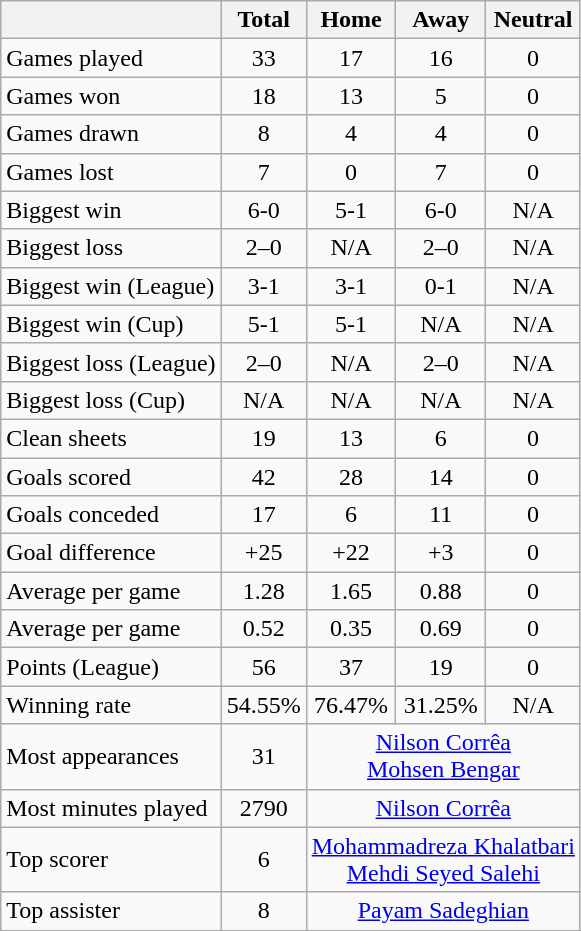<table class="wikitable" style="text-align: center;">
<tr>
<th></th>
<th>Total</th>
<th>Home</th>
<th>Away</th>
<th>Neutral</th>
</tr>
<tr>
<td align=left>Games played</td>
<td>33</td>
<td>17</td>
<td>16</td>
<td>0</td>
</tr>
<tr>
<td align=left>Games won</td>
<td>18</td>
<td>13</td>
<td>5</td>
<td>0</td>
</tr>
<tr>
<td align=left>Games drawn</td>
<td>8</td>
<td>4</td>
<td>4</td>
<td>0</td>
</tr>
<tr>
<td align=left>Games lost</td>
<td>7</td>
<td>0</td>
<td>7</td>
<td>0</td>
</tr>
<tr>
<td align=left>Biggest win</td>
<td>6-0</td>
<td>5-1</td>
<td>6-0</td>
<td>N/A</td>
</tr>
<tr>
<td align=left>Biggest loss</td>
<td>2–0</td>
<td>N/A</td>
<td>2–0</td>
<td>N/A</td>
</tr>
<tr>
<td align=left>Biggest win (League)</td>
<td>3-1</td>
<td>3-1</td>
<td>0-1</td>
<td>N/A</td>
</tr>
<tr>
<td align=left>Biggest win (Cup)</td>
<td>5-1</td>
<td>5-1</td>
<td>N/A</td>
<td>N/A</td>
</tr>
<tr>
<td align=left>Biggest loss (League)</td>
<td>2–0</td>
<td>N/A</td>
<td>2–0</td>
<td>N/A</td>
</tr>
<tr>
<td align=left>Biggest loss (Cup)</td>
<td>N/A</td>
<td>N/A</td>
<td>N/A</td>
<td>N/A</td>
</tr>
<tr>
<td align=left>Clean sheets</td>
<td>19</td>
<td>13</td>
<td>6</td>
<td>0</td>
</tr>
<tr>
<td align=left>Goals scored</td>
<td>42</td>
<td>28</td>
<td>14</td>
<td>0</td>
</tr>
<tr>
<td align=left>Goals conceded</td>
<td>17</td>
<td>6</td>
<td>11</td>
<td>0</td>
</tr>
<tr>
<td align=left>Goal difference</td>
<td>+25</td>
<td>+22</td>
<td>+3</td>
<td>0</td>
</tr>
<tr>
<td align=left>Average  per game</td>
<td>1.28</td>
<td>1.65</td>
<td>0.88</td>
<td>0</td>
</tr>
<tr>
<td align=left>Average  per game</td>
<td>0.52</td>
<td>0.35</td>
<td>0.69</td>
<td>0</td>
</tr>
<tr>
<td align=left>Points (League)</td>
<td>56</td>
<td>37</td>
<td>19</td>
<td>0</td>
</tr>
<tr>
<td align=left>Winning rate</td>
<td>54.55%</td>
<td>76.47%</td>
<td>31.25%</td>
<td>N/A</td>
</tr>
<tr>
<td align=left>Most appearances</td>
<td>31</td>
<td align=center colspan=3><a href='#'>Nilson Corrêa</a><br><a href='#'>Mohsen Bengar</a></td>
</tr>
<tr>
<td align=left>Most minutes played</td>
<td>2790</td>
<td align=center colspan=3><a href='#'>Nilson Corrêa</a></td>
</tr>
<tr>
<td align=left>Top scorer</td>
<td>6</td>
<td align=center colspan=3><a href='#'>Mohammadreza Khalatbari</a><br><a href='#'>Mehdi Seyed Salehi</a></td>
</tr>
<tr>
<td align=left>Top assister</td>
<td>8</td>
<td align=center colspan=3><a href='#'>Payam Sadeghian</a></td>
</tr>
<tr>
</tr>
</table>
